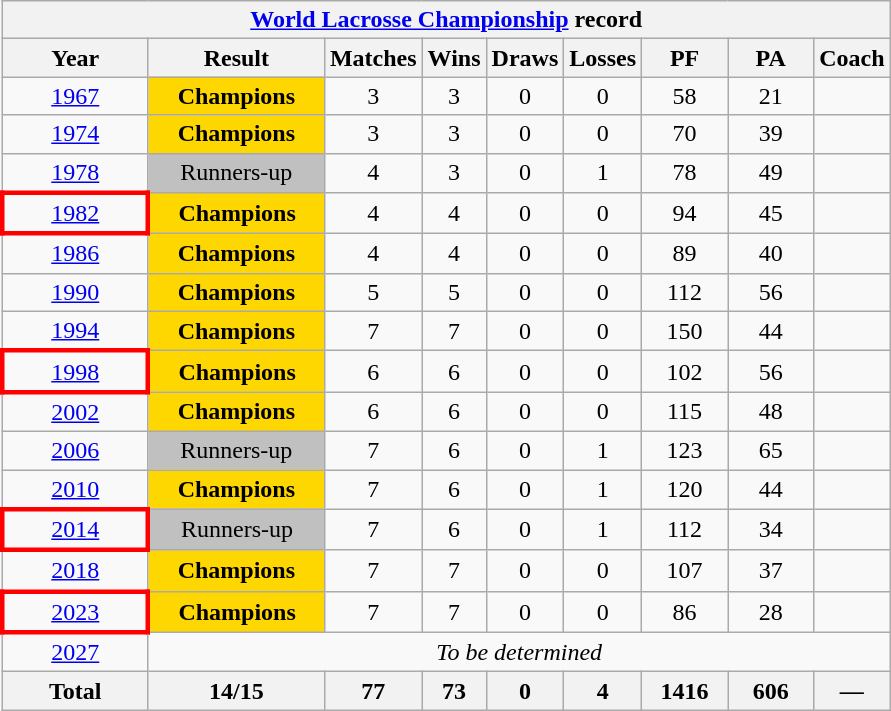<table class="wikitable"  style="text-align:center;">
<tr>
<th colspan=9><strong><a href='#'>World Lacrosse Championship</a> record</strong></th>
</tr>
<tr>
<th width=90>Year</th>
<th width=110>Result</th>
<th>Matches</th>
<th>Wins</th>
<th>Draws</th>
<th>Losses</th>
<th width=50>PF</th>
<th width=50>PA</th>
<th>Coach</th>
</tr>
<tr>
<td> <a href='#'>1967</a></td>
<td style="background:gold;"><strong>Champions</strong></td>
<td>3</td>
<td>3</td>
<td>0</td>
<td>0</td>
<td>58</td>
<td>21</td>
<td></td>
</tr>
<tr>
<td> <a href='#'>1974</a></td>
<td style="background:gold;"><strong>Champions</strong></td>
<td>3</td>
<td>3</td>
<td>0</td>
<td>0</td>
<td>70</td>
<td>39</td>
<td></td>
</tr>
<tr>
<td> <a href='#'>1978</a></td>
<td style="background:silver;">Runners-up</td>
<td>4</td>
<td>3</td>
<td>0</td>
<td>1</td>
<td>78</td>
<td>49</td>
<td></td>
</tr>
<tr>
<td style="border: 3px solid red"> <a href='#'>1982</a></td>
<td style="background:gold;"><strong>Champions</strong></td>
<td>4</td>
<td>4</td>
<td>0</td>
<td>0</td>
<td>94</td>
<td>45</td>
<td></td>
</tr>
<tr>
<td> <a href='#'>1986</a></td>
<td style="background:gold;"><strong>Champions</strong></td>
<td>4</td>
<td>4</td>
<td>0</td>
<td>0</td>
<td>89</td>
<td>40</td>
<td></td>
</tr>
<tr>
<td> <a href='#'>1990</a></td>
<td style="background:gold;"><strong>Champions</strong></td>
<td>5</td>
<td>5</td>
<td>0</td>
<td>0</td>
<td>112</td>
<td>56</td>
<td></td>
</tr>
<tr>
<td> <a href='#'>1994</a></td>
<td style="background:gold;"><strong>Champions</strong></td>
<td>7</td>
<td>7</td>
<td>0</td>
<td>0</td>
<td>150</td>
<td>44</td>
<td></td>
</tr>
<tr>
<td style="border: 3px solid red"> <a href='#'>1998</a></td>
<td style="background:gold;"><strong>Champions</strong></td>
<td>6</td>
<td>6</td>
<td>0</td>
<td>0</td>
<td>102</td>
<td>56</td>
<td></td>
</tr>
<tr>
<td> <a href='#'>2002</a></td>
<td style="background:gold;"><strong>Champions</strong></td>
<td>6</td>
<td>6</td>
<td>0</td>
<td>0</td>
<td>115</td>
<td>48</td>
<td></td>
</tr>
<tr>
<td> <a href='#'>2006</a></td>
<td style="background:silver;">Runners-up</td>
<td>7</td>
<td>6</td>
<td>0</td>
<td>1</td>
<td>123</td>
<td>65</td>
<td></td>
</tr>
<tr>
<td> <a href='#'>2010</a></td>
<td style="background:gold;"><strong>Champions</strong></td>
<td>7</td>
<td>6</td>
<td>0</td>
<td>1</td>
<td>120</td>
<td>44</td>
<td></td>
</tr>
<tr>
<td style="border: 3px solid red"> <a href='#'>2014</a></td>
<td style="background:silver;">Runners-up</td>
<td>7</td>
<td>6</td>
<td>0</td>
<td>1</td>
<td>112</td>
<td>34</td>
<td></td>
</tr>
<tr>
<td> <a href='#'>2018</a></td>
<td style="background:gold;"><strong>Champions</strong></td>
<td>7</td>
<td>7</td>
<td>0</td>
<td>0</td>
<td>107</td>
<td>37</td>
<td></td>
</tr>
<tr>
<td style="border: 3px solid red"> <a href='#'>2023</a></td>
<td style="background:gold;"><strong>Champions</strong></td>
<td>7</td>
<td>7</td>
<td>0</td>
<td>0</td>
<td>86</td>
<td>28</td>
<td></td>
</tr>
<tr>
<td> <a href='#'>2027</a></td>
<td colspan=8><em>To be determined</em></td>
</tr>
<tr>
<th>Total</th>
<th>14/15</th>
<th>77</th>
<th>73</th>
<th>0</th>
<th>4</th>
<th>1416</th>
<th>606</th>
<th>—</th>
</tr>
</table>
